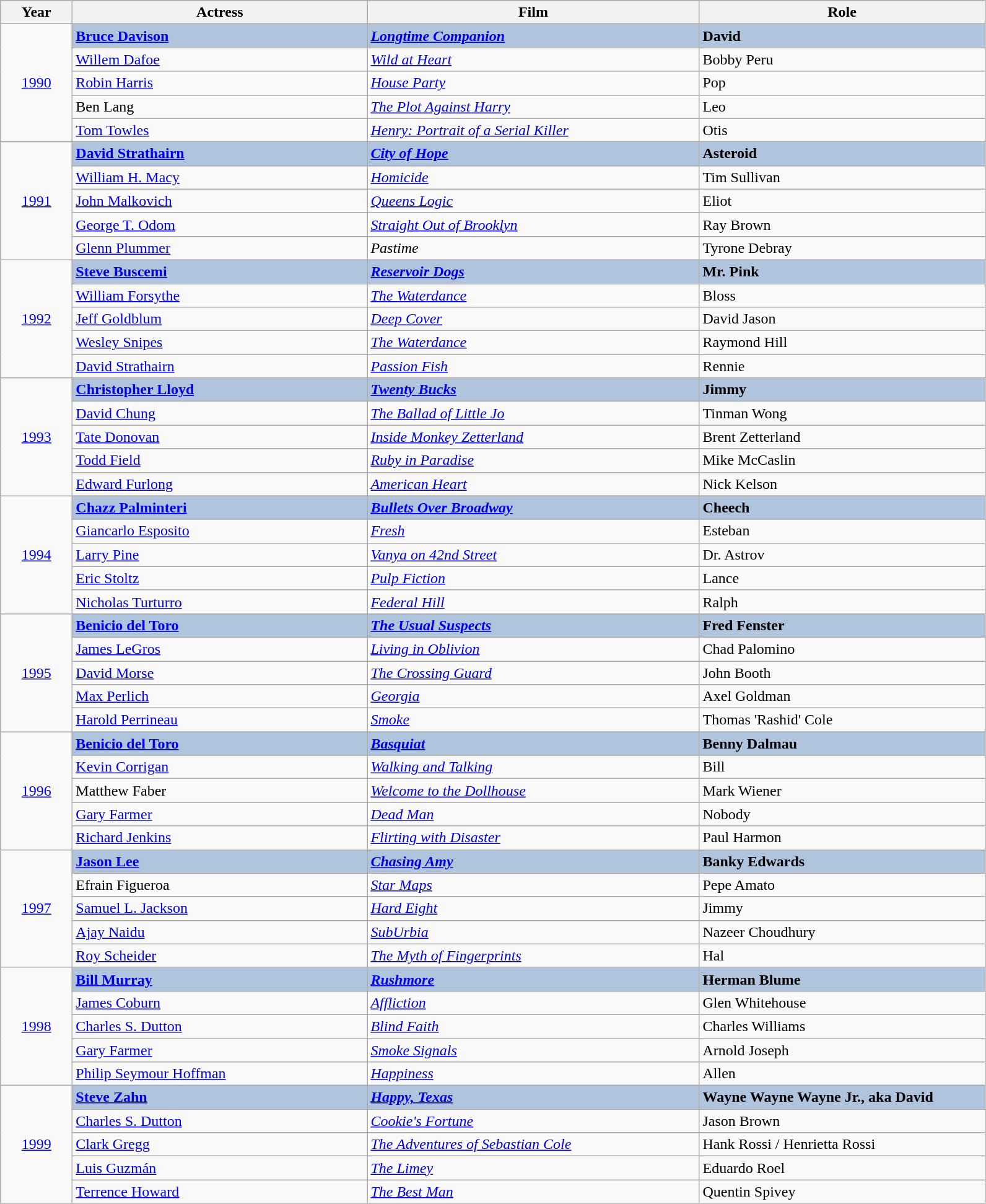<table class=wikitable style="width="87%">
<tr>
<th width="70"><strong>Year</strong></th>
<th width="310"><strong>Actress</strong></th>
<th width="350"><strong>Film</strong></th>
<th width="300"><strong>Role</strong></th>
</tr>
<tr>
<td rowspan="5" style="text-align:center;"><a href='#'>1990</a></td>
<td style="background:#B0C4DE;"><strong><a href='#'>Bruce Davison</a></strong></td>
<td style="background:#B0C4DE;"><strong><em><a href='#'>Longtime Companion</a></em></strong></td>
<td style="background:#B0C4DE;"><strong>David</strong></td>
</tr>
<tr>
<td><a href='#'>Willem Dafoe</a></td>
<td><em><a href='#'>Wild at Heart</a></em></td>
<td>Bobby Peru</td>
</tr>
<tr>
<td><a href='#'>Robin Harris</a></td>
<td><em><a href='#'>House Party</a></em></td>
<td>Pop</td>
</tr>
<tr>
<td>Ben Lang</td>
<td><em><a href='#'>The Plot Against Harry</a></em></td>
<td>Leo</td>
</tr>
<tr>
<td><a href='#'>Tom Towles</a></td>
<td><em><a href='#'>Henry: Portrait of a Serial Killer</a></em></td>
<td>Otis</td>
</tr>
<tr>
<td rowspan="5" style="text-align:center;"><a href='#'>1991</a></td>
<td style="background:#B0C4DE;"><strong><a href='#'>David Strathairn</a></strong></td>
<td style="background:#B0C4DE;"><strong><em><a href='#'>City of Hope</a></em></strong></td>
<td style="background:#B0C4DE;"><strong>Asteroid</strong></td>
</tr>
<tr>
<td><a href='#'>William H. Macy</a></td>
<td><em><a href='#'>Homicide</a></em></td>
<td>Tim Sullivan</td>
</tr>
<tr>
<td><a href='#'>John Malkovich</a></td>
<td><em><a href='#'>Queens Logic</a></em></td>
<td>Eliot</td>
</tr>
<tr>
<td><a href='#'>George T. Odom</a></td>
<td><em><a href='#'>Straight Out of Brooklyn</a></em></td>
<td>Ray Brown</td>
</tr>
<tr>
<td><a href='#'>Glenn Plummer</a></td>
<td><em>Pastime</em></td>
<td>Tyrone Debray</td>
</tr>
<tr>
<td rowspan="5" style="text-align:center;"><a href='#'>1992</a></td>
<td style="background:#B0C4DE;"><strong><a href='#'>Steve Buscemi</a></strong></td>
<td style="background:#B0C4DE;"><strong><em><a href='#'>Reservoir Dogs</a></em></strong></td>
<td style="background:#B0C4DE;"><strong>Mr. Pink</strong></td>
</tr>
<tr>
<td><a href='#'>William Forsythe</a></td>
<td><em><a href='#'>The Waterdance</a></em></td>
<td>Bloss</td>
</tr>
<tr>
<td><a href='#'>Jeff Goldblum</a></td>
<td><em><a href='#'>Deep Cover</a></em></td>
<td>David Jason</td>
</tr>
<tr>
<td><a href='#'>Wesley Snipes</a></td>
<td><em><a href='#'>The Waterdance</a></em></td>
<td>Raymond Hill</td>
</tr>
<tr>
<td><a href='#'>David Strathairn</a></td>
<td><em><a href='#'>Passion Fish</a></em></td>
<td>Rennie</td>
</tr>
<tr>
<td rowspan="5" style="text-align:center;"><a href='#'>1993</a></td>
<td style="background:#B0C4DE;"><strong><a href='#'>Christopher Lloyd</a></strong></td>
<td style="background:#B0C4DE;"><strong><em><a href='#'>Twenty Bucks</a></em></strong></td>
<td style="background:#B0C4DE;"><strong>Jimmy</strong></td>
</tr>
<tr>
<td><a href='#'>David Chung</a></td>
<td><em><a href='#'>The Ballad of Little Jo</a></em></td>
<td>Tinman Wong</td>
</tr>
<tr>
<td><a href='#'>Tate Donovan</a></td>
<td><em><a href='#'>Inside Monkey Zetterland</a></em></td>
<td>Brent Zetterland</td>
</tr>
<tr>
<td><a href='#'>Todd Field</a></td>
<td><em><a href='#'>Ruby in Paradise</a></em></td>
<td>Mike McCaslin</td>
</tr>
<tr>
<td><a href='#'>Edward Furlong</a></td>
<td><em><a href='#'>American Heart</a></em></td>
<td>Nick Kelson</td>
</tr>
<tr>
<td rowspan="5" style="text-align:center;"><a href='#'>1994</a></td>
<td style="background:#B0C4DE;"><strong><a href='#'>Chazz Palminteri</a></strong></td>
<td style="background:#B0C4DE;"><strong><em><a href='#'>Bullets Over Broadway</a></em></strong></td>
<td style="background:#B0C4DE;"><strong>Cheech</strong></td>
</tr>
<tr>
<td><a href='#'>Giancarlo Esposito</a></td>
<td><em><a href='#'>Fresh</a></em></td>
<td>Esteban</td>
</tr>
<tr>
<td><a href='#'>Larry Pine</a></td>
<td><em><a href='#'>Vanya on 42nd Street</a></em></td>
<td>Dr. Astrov</td>
</tr>
<tr>
<td><a href='#'>Eric Stoltz</a></td>
<td><em><a href='#'>Pulp Fiction</a></em></td>
<td>Lance</td>
</tr>
<tr>
<td><a href='#'>Nicholas Turturro</a></td>
<td><em><a href='#'>Federal Hill</a></em></td>
<td>Ralph</td>
</tr>
<tr>
<td rowspan="5" style="text-align:center;"><a href='#'>1995</a></td>
<td style="background:#B0C4DE;"><strong><a href='#'>Benicio del Toro</a></strong></td>
<td style="background:#B0C4DE;"><strong><em><a href='#'>The Usual Suspects</a></em></strong></td>
<td style="background:#B0C4DE;"><strong>Fred Fenster</strong></td>
</tr>
<tr>
<td><a href='#'>James LeGros</a></td>
<td><em><a href='#'>Living in Oblivion</a></em></td>
<td>Chad Palomino</td>
</tr>
<tr>
<td><a href='#'>David Morse</a></td>
<td><em><a href='#'>The Crossing Guard</a></em></td>
<td>John Booth</td>
</tr>
<tr>
<td><a href='#'>Max Perlich</a></td>
<td><em><a href='#'>Georgia</a></em></td>
<td>Axel Goldman</td>
</tr>
<tr>
<td><a href='#'>Harold Perrineau</a></td>
<td><em><a href='#'>Smoke</a></em></td>
<td>Thomas 'Rashid' Cole</td>
</tr>
<tr>
<td rowspan="5" style="text-align:center;"><a href='#'>1996</a></td>
<td style="background:#B0C4DE;"><strong><a href='#'>Benicio del Toro</a></strong></td>
<td style="background:#B0C4DE;"><strong><em><a href='#'>Basquiat</a></em></strong></td>
<td style="background:#B0C4DE;"><strong>Benny Dalmau</strong></td>
</tr>
<tr>
<td><a href='#'>Kevin Corrigan</a></td>
<td><em><a href='#'>Walking and Talking</a></em></td>
<td>Bill</td>
</tr>
<tr>
<td>Matthew Faber</td>
<td><em><a href='#'>Welcome to the Dollhouse</a></em></td>
<td>Mark Wiener</td>
</tr>
<tr>
<td><a href='#'>Gary Farmer</a></td>
<td><em><a href='#'>Dead Man</a></em></td>
<td>Nobody</td>
</tr>
<tr>
<td><a href='#'>Richard Jenkins</a></td>
<td><em><a href='#'>Flirting with Disaster</a></em></td>
<td>Paul Harmon</td>
</tr>
<tr>
<td rowspan="5" style="text-align:center;"><a href='#'>1997</a></td>
<td style="background:#B0C4DE;"><strong><a href='#'>Jason Lee</a></strong></td>
<td style="background:#B0C4DE;"><strong><em><a href='#'>Chasing Amy</a></em></strong></td>
<td style="background:#B0C4DE;"><strong>Banky Edwards</strong></td>
</tr>
<tr>
<td>Efrain Figueroa</td>
<td><em><a href='#'>Star Maps</a></em></td>
<td>Pepe Amato</td>
</tr>
<tr>
<td><a href='#'>Samuel L. Jackson</a></td>
<td><em><a href='#'>Hard Eight</a></em></td>
<td>Jimmy</td>
</tr>
<tr>
<td><a href='#'>Ajay Naidu</a></td>
<td><em><a href='#'>SubUrbia</a></em></td>
<td>Nazeer Choudhury</td>
</tr>
<tr>
<td><a href='#'>Roy Scheider</a></td>
<td><em><a href='#'>The Myth of Fingerprints</a></em></td>
<td>Hal</td>
</tr>
<tr>
<td rowspan="5" style="text-align:center;"><a href='#'>1998</a></td>
<td style="background:#B0C4DE;"><strong><a href='#'>Bill Murray</a></strong></td>
<td style="background:#B0C4DE;"><strong><em><a href='#'>Rushmore</a></em></strong></td>
<td style="background:#B0C4DE;"><strong>Herman Blume</strong></td>
</tr>
<tr>
<td><a href='#'>James Coburn</a></td>
<td><em><a href='#'>Affliction</a></em></td>
<td>Glen Whitehouse</td>
</tr>
<tr>
<td><a href='#'>Charles S. Dutton</a></td>
<td><em><a href='#'>Blind Faith</a></em></td>
<td>Charles Williams</td>
</tr>
<tr>
<td><a href='#'>Gary Farmer</a></td>
<td><em><a href='#'>Smoke Signals</a></em></td>
<td>Arnold Joseph</td>
</tr>
<tr>
<td><a href='#'>Philip Seymour Hoffman</a></td>
<td><em><a href='#'>Happiness</a></em></td>
<td>Allen</td>
</tr>
<tr>
<td rowspan="5" style="text-align:center;"><a href='#'>1999</a></td>
<td style="background:#B0C4DE;"><strong><a href='#'>Steve Zahn</a></strong></td>
<td style="background:#B0C4DE;"><strong><em><a href='#'>Happy, Texas</a></em></strong></td>
<td style="background:#B0C4DE;"><strong>Wayne Wayne Wayne Jr., aka David</strong></td>
</tr>
<tr>
<td><a href='#'>Charles S. Dutton</a></td>
<td><em><a href='#'>Cookie's Fortune</a></em></td>
<td>Jason Brown</td>
</tr>
<tr>
<td><a href='#'>Clark Gregg</a></td>
<td><em><a href='#'>The Adventures of Sebastian Cole</a></em></td>
<td>Hank Rossi / Henrietta Rossi</td>
</tr>
<tr>
<td><a href='#'>Luis Guzmán</a></td>
<td><em><a href='#'>The Limey</a></em></td>
<td>Eduardo Roel</td>
</tr>
<tr>
<td><a href='#'>Terrence Howard</a></td>
<td><em><a href='#'>The Best Man</a></em></td>
<td>Quentin Spivey</td>
</tr>
</table>
